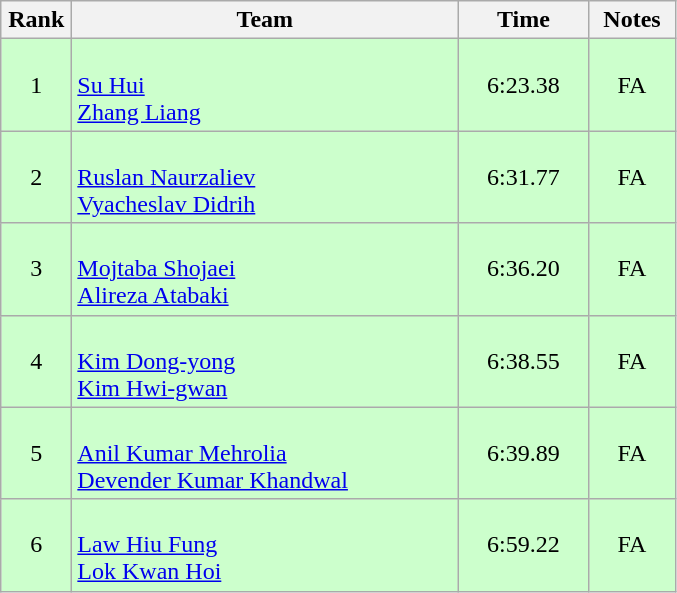<table class=wikitable style="text-align:center">
<tr>
<th width=40>Rank</th>
<th width=250>Team</th>
<th width=80>Time</th>
<th width=50>Notes</th>
</tr>
<tr bgcolor="ccffcc">
<td>1</td>
<td align=left><br><a href='#'>Su Hui</a><br><a href='#'>Zhang Liang</a></td>
<td>6:23.38</td>
<td>FA</td>
</tr>
<tr bgcolor="ccffcc">
<td>2</td>
<td align=left><br><a href='#'>Ruslan Naurzaliev</a><br><a href='#'>Vyacheslav Didrih</a></td>
<td>6:31.77</td>
<td>FA</td>
</tr>
<tr bgcolor="ccffcc">
<td>3</td>
<td align=left><br><a href='#'>Mojtaba Shojaei</a><br><a href='#'>Alireza Atabaki</a></td>
<td>6:36.20</td>
<td>FA</td>
</tr>
<tr bgcolor="ccffcc">
<td>4</td>
<td align=left><br><a href='#'>Kim Dong-yong</a><br><a href='#'>Kim Hwi-gwan</a></td>
<td>6:38.55</td>
<td>FA</td>
</tr>
<tr bgcolor="ccffcc">
<td>5</td>
<td align=left><br><a href='#'>Anil Kumar Mehrolia</a><br><a href='#'>Devender Kumar Khandwal</a></td>
<td>6:39.89</td>
<td>FA</td>
</tr>
<tr bgcolor="ccffcc">
<td>6</td>
<td align=left><br><a href='#'>Law Hiu Fung</a><br><a href='#'>Lok Kwan Hoi</a></td>
<td>6:59.22</td>
<td>FA</td>
</tr>
</table>
